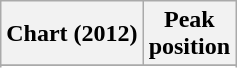<table class="wikitable sortable plainrowheaders">
<tr>
<th>Chart (2012)</th>
<th>Peak<br>position</th>
</tr>
<tr>
</tr>
<tr>
</tr>
<tr>
</tr>
<tr>
</tr>
<tr>
</tr>
</table>
